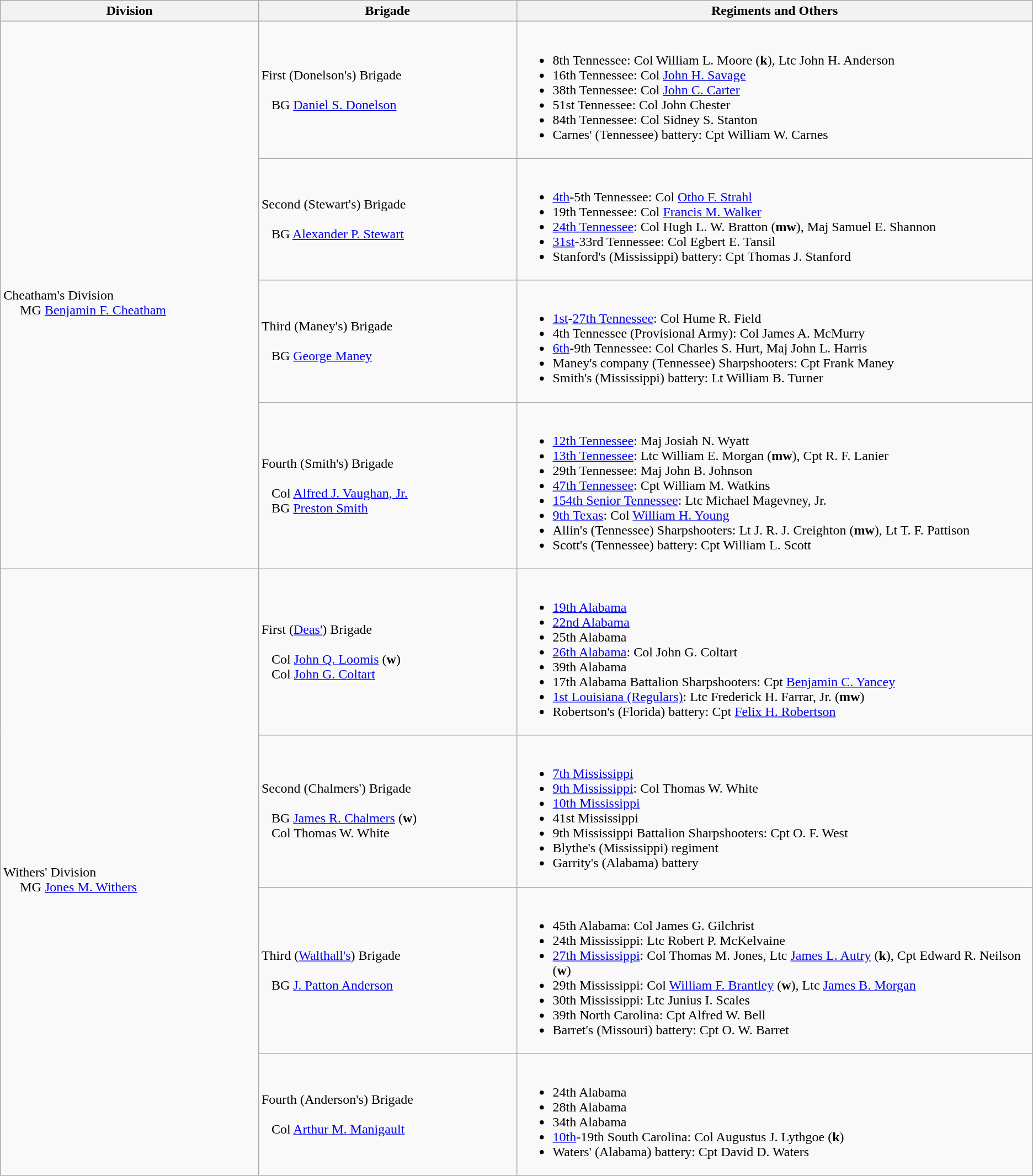<table class="wikitable">
<tr>
<th width=25%>Division</th>
<th width=25%>Brigade</th>
<th>Regiments and Others</th>
</tr>
<tr>
<td rowspan=4><br>Cheatham's Division
<br>    
MG <a href='#'>Benjamin F. Cheatham</a></td>
<td>First (Donelson's) Brigade<br><br>   
BG <a href='#'>Daniel S. Donelson</a></td>
<td><br><ul><li>8th Tennessee: Col William L. Moore (<strong>k</strong>), Ltc John H. Anderson</li><li>16th Tennessee: Col <a href='#'>John H. Savage</a></li><li>38th Tennessee: Col <a href='#'>John C. Carter</a></li><li>51st Tennessee: Col John Chester</li><li>84th Tennessee: Col Sidney S. Stanton</li><li>Carnes' (Tennessee) battery: Cpt William W. Carnes</li></ul></td>
</tr>
<tr>
<td>Second (Stewart's) Brigade<br><br>  
BG <a href='#'>Alexander P. Stewart</a></td>
<td><br><ul><li><a href='#'>4th</a>-5th Tennessee: Col <a href='#'>Otho F. Strahl</a></li><li>19th Tennessee: Col <a href='#'>Francis M. Walker</a></li><li><a href='#'>24th Tennessee</a>: Col Hugh L. W. Bratton (<strong>mw</strong>), Maj Samuel E. Shannon</li><li><a href='#'>31st</a>-33rd Tennessee: Col Egbert E. Tansil</li><li>Stanford's (Mississippi) battery: Cpt Thomas J. Stanford</li></ul></td>
</tr>
<tr>
<td>Third (Maney's) Brigade<br><br>  
BG <a href='#'>George Maney</a></td>
<td><br><ul><li><a href='#'>1st</a>-<a href='#'>27th Tennessee</a>: Col Hume R. Field</li><li>4th Tennessee (Provisional Army): Col James A. McMurry</li><li><a href='#'>6th</a>-9th Tennessee: Col Charles S. Hurt, Maj John L. Harris</li><li>Maney's company (Tennessee) Sharpshooters: Cpt Frank Maney</li><li>Smith's (Mississippi) battery: Lt William B. Turner</li></ul></td>
</tr>
<tr>
<td>Fourth (Smith's) Brigade<br><br>  
Col <a href='#'>Alfred J. Vaughan, Jr.</a>
<br>  
BG <a href='#'>Preston Smith</a></td>
<td><br><ul><li><a href='#'>12th Tennessee</a>: Maj Josiah N. Wyatt</li><li><a href='#'>13th Tennessee</a>: Ltc William E. Morgan (<strong>mw</strong>), Cpt R. F. Lanier</li><li>29th Tennessee: Maj John B. Johnson</li><li><a href='#'>47th Tennessee</a>: Cpt William M. Watkins</li><li><a href='#'>154th Senior Tennessee</a>: Ltc Michael Magevney, Jr.</li><li><a href='#'>9th Texas</a>: Col <a href='#'>William H. Young</a></li><li>Allin's (Tennessee) Sharpshooters: Lt J. R. J. Creighton (<strong>mw</strong>), Lt T. F. Pattison</li><li>Scott's (Tennessee) battery: Cpt William L. Scott</li></ul></td>
</tr>
<tr>
<td rowspan=4><br>Withers' Division
<br>    
MG <a href='#'>Jones M. Withers</a></td>
<td>First (<a href='#'>Deas'</a>) Brigade<br><br>  
Col <a href='#'>John Q. Loomis</a> (<strong>w</strong>)
<br>  
Col <a href='#'>John G. Coltart</a></td>
<td><br><ul><li><a href='#'>19th Alabama</a></li><li><a href='#'>22nd Alabama</a></li><li>25th Alabama</li><li><a href='#'>26th Alabama</a>: Col John G. Coltart</li><li>39th Alabama</li><li>17th Alabama Battalion Sharpshooters: Cpt <a href='#'>Benjamin C. Yancey</a></li><li><a href='#'>1st Louisiana (Regulars)</a>: Ltc Frederick H. Farrar, Jr. (<strong>mw</strong>)</li><li>Robertson's (Florida) battery: Cpt <a href='#'>Felix H. Robertson</a></li></ul></td>
</tr>
<tr>
<td>Second (Chalmers') Brigade<br><br>  
BG <a href='#'>James R. Chalmers</a> (<strong>w</strong>)
<br>  
Col Thomas W. White</td>
<td><br><ul><li><a href='#'>7th Mississippi</a></li><li><a href='#'>9th Mississippi</a>: Col Thomas W. White</li><li><a href='#'>10th Mississippi</a></li><li>41st Mississippi</li><li>9th Mississippi Battalion Sharpshooters: Cpt O. F. West</li><li>Blythe's (Mississippi) regiment</li><li>Garrity's (Alabama) battery</li></ul></td>
</tr>
<tr>
<td>Third (<a href='#'>Walthall's</a>) Brigade<br><br>  
BG <a href='#'>J. Patton Anderson</a></td>
<td><br><ul><li>45th Alabama: Col James G. Gilchrist</li><li>24th Mississippi: Ltc Robert P. McKelvaine</li><li><a href='#'>27th Mississippi</a>: Col Thomas M. Jones, Ltc <a href='#'>James L. Autry</a> (<strong>k</strong>), Cpt Edward R. Neilson (<strong>w</strong>)</li><li>29th Mississippi: Col <a href='#'>William F. Brantley</a> (<strong>w</strong>), Ltc <a href='#'>James B. Morgan</a></li><li>30th Mississippi: Ltc Junius I. Scales</li><li>39th North Carolina: Cpt Alfred W. Bell</li><li>Barret's (Missouri) battery: Cpt O. W. Barret</li></ul></td>
</tr>
<tr>
<td>Fourth (Anderson's) Brigade<br><br>  
Col <a href='#'>Arthur M. Manigault</a></td>
<td><br><ul><li>24th Alabama</li><li>28th Alabama</li><li>34th Alabama</li><li><a href='#'>10th</a>-19th South Carolina: Col Augustus J. Lythgoe (<strong>k</strong>)</li><li>Waters' (Alabama) battery: Cpt David D. Waters</li></ul></td>
</tr>
</table>
